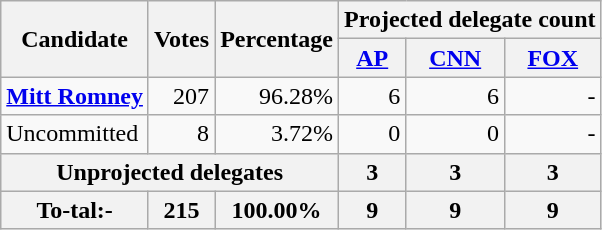<table class="wikitable" style="text-align:right;">
<tr>
<th rowspan="2">Candidate</th>
<th rowspan="2">Votes</th>
<th rowspan="2">Percentage</th>
<th colspan="3">Projected delegate count</th>
</tr>
<tr>
<th><a href='#'>AP</a><br></th>
<th><a href='#'>CNN</a><br></th>
<th><a href='#'>FOX</a></th>
</tr>
<tr>
<td style="text-align:left;"> <strong><a href='#'>Mitt Romney</a></strong></td>
<td>207</td>
<td>96.28%</td>
<td>6</td>
<td>6</td>
<td>-</td>
</tr>
<tr>
<td style="text-align:left;">Uncommitted</td>
<td>8</td>
<td>3.72%</td>
<td>0</td>
<td>0</td>
<td>-</td>
</tr>
<tr style="background:#eee;">
<th colspan="3">Unprojected delegates</th>
<th>3</th>
<th>3</th>
<th>3</th>
</tr>
<tr style="background:#eee;">
<th>To-tal:-</th>
<th>215</th>
<th>100.00%</th>
<th>9</th>
<th>9</th>
<th>9</th>
</tr>
</table>
